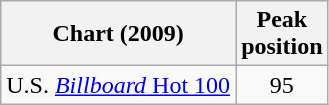<table class="wikitable">
<tr>
<th>Chart (2009)</th>
<th>Peak<br>position</th>
</tr>
<tr>
<td align="left">U.S. <a href='#'><em>Billboard</em> Hot 100</a></td>
<td align="center">95</td>
</tr>
</table>
